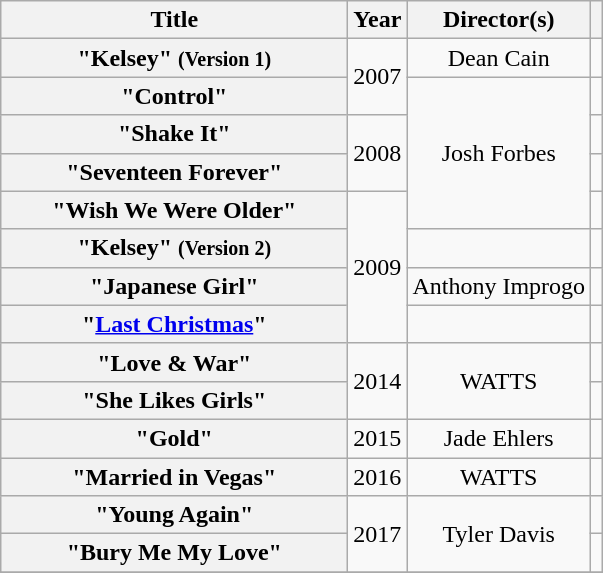<table class="wikitable plainrowheaders" style="text-align:center;">
<tr>
<th scope="col" style="width:14em;">Title</th>
<th scope="col">Year</th>
<th scope="col">Director(s)</th>
<th scope="col"></th>
</tr>
<tr>
<th scope="row">"Kelsey" <small>(Version 1)</small></th>
<td rowspan="2">2007</td>
<td>Dean Cain</td>
<td></td>
</tr>
<tr>
<th scope="row">"Control"</th>
<td rowspan="4">Josh Forbes</td>
<td></td>
</tr>
<tr>
<th scope="row">"Shake It"</th>
<td rowspan="2">2008</td>
<td></td>
</tr>
<tr>
<th scope="row">"Seventeen Forever"</th>
<td></td>
</tr>
<tr>
<th scope="row">"Wish We Were Older"</th>
<td rowspan="4">2009</td>
<td></td>
</tr>
<tr>
<th scope="row">"Kelsey" <small>(Version 2)</small></th>
<td></td>
<td></td>
</tr>
<tr>
<th scope="row">"Japanese Girl"</th>
<td>Anthony Improgo</td>
<td></td>
</tr>
<tr>
<th scope="row">"<a href='#'>Last Christmas</a>"</th>
<td></td>
<td></td>
</tr>
<tr>
<th scope="row">"Love & War"</th>
<td rowspan="2">2014</td>
<td rowspan="2">WATTS</td>
<td></td>
</tr>
<tr>
<th scope="row">"She Likes Girls"</th>
<td></td>
</tr>
<tr>
<th scope="row">"Gold"</th>
<td>2015</td>
<td>Jade Ehlers</td>
<td></td>
</tr>
<tr>
<th scope="row">"Married in Vegas"</th>
<td>2016</td>
<td>WATTS</td>
<td></td>
</tr>
<tr>
<th scope="row">"Young Again"</th>
<td rowspan="2">2017</td>
<td rowspan="2">Tyler Davis</td>
<td></td>
</tr>
<tr>
<th scope="row">"Bury Me My Love"</th>
<td></td>
</tr>
<tr>
</tr>
</table>
